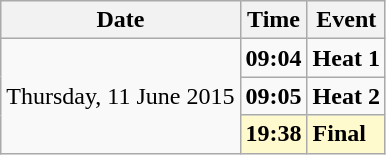<table class="wikitable">
<tr>
<th>Date</th>
<th>Time</th>
<th>Event</th>
</tr>
<tr>
<td rowspan="3">Thursday, 11 June 2015</td>
<td><strong>09:04</strong></td>
<td><strong>Heat 1</strong></td>
</tr>
<tr>
<td><strong>09:05</strong></td>
<td><strong>Heat 2</strong></td>
</tr>
<tr style="background-color:lemonchiffon;">
<td><strong>19:38</strong></td>
<td><strong>Final</strong></td>
</tr>
</table>
